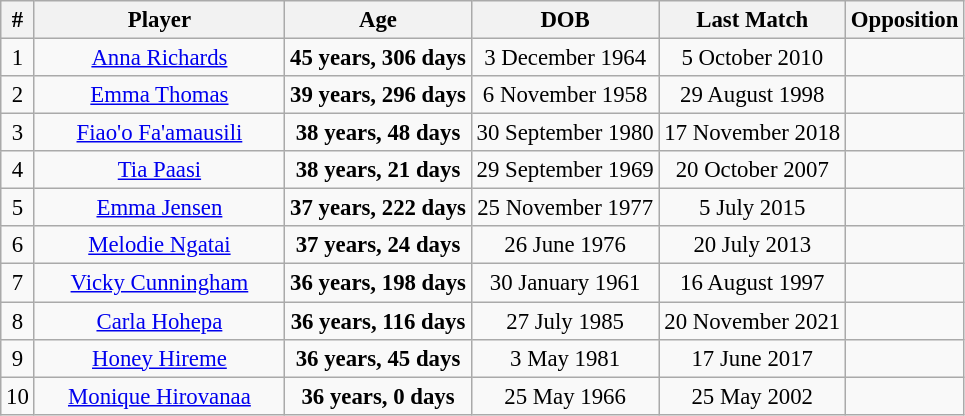<table class="wikitable sortable" style="font-size:95%; text-align:center;">
<tr>
<th>#</th>
<th style="width:160px;">Player</th>
<th>Age</th>
<th>DOB</th>
<th>Last Match</th>
<th>Opposition</th>
</tr>
<tr>
<td>1</td>
<td><a href='#'>Anna Richards</a></td>
<td><strong>45 years, 306 days</strong></td>
<td>3 December 1964</td>
<td>5 October 2010</td>
<td></td>
</tr>
<tr>
<td>2</td>
<td><a href='#'>Emma Thomas</a></td>
<td><strong>39 years, 296 days</strong></td>
<td>6 November 1958</td>
<td>29 August 1998</td>
<td></td>
</tr>
<tr>
<td>3</td>
<td><a href='#'>Fiao'o Fa'amausili</a></td>
<td><strong>38 years, 48 days</strong></td>
<td>30 September 1980</td>
<td>17 November 2018</td>
<td></td>
</tr>
<tr>
<td>4</td>
<td><a href='#'>Tia Paasi</a></td>
<td><strong>38 years, 21 days</strong></td>
<td>29 September 1969</td>
<td>20 October 2007</td>
<td></td>
</tr>
<tr>
<td>5</td>
<td><a href='#'>Emma Jensen</a></td>
<td><strong>37 years, 222 days</strong></td>
<td>25 November 1977</td>
<td>5 July 2015</td>
<td></td>
</tr>
<tr>
<td>6</td>
<td><a href='#'>Melodie Ngatai</a></td>
<td><strong>37 years, 24 days</strong></td>
<td>26 June 1976</td>
<td>20 July 2013</td>
<td></td>
</tr>
<tr>
<td>7</td>
<td><a href='#'>Vicky Cunningham</a></td>
<td><strong>36 years, 198 days</strong></td>
<td>30 January 1961</td>
<td>16 August 1997</td>
<td></td>
</tr>
<tr>
<td>8</td>
<td><a href='#'>Carla Hohepa</a></td>
<td><strong>36 years, 116 days</strong></td>
<td>27 July 1985</td>
<td>20 November 2021</td>
<td></td>
</tr>
<tr>
<td>9</td>
<td><a href='#'>Honey Hireme</a></td>
<td><strong>36 years, 45 days</strong></td>
<td>3 May 1981</td>
<td>17 June 2017</td>
<td></td>
</tr>
<tr>
<td>10</td>
<td><a href='#'>Monique Hirovanaa</a></td>
<td><strong>36 years, 0 days</strong></td>
<td>25 May 1966</td>
<td>25 May 2002</td>
<td></td>
</tr>
</table>
